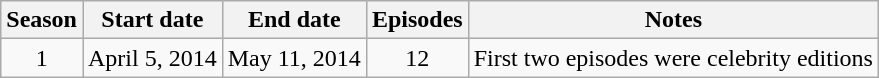<table class="wikitable sortable" style="text-align:center">
<tr class="hintergrundfarbe5">
<th>Season</th>
<th>Start date</th>
<th>End date</th>
<th>Episodes</th>
<th>Notes</th>
</tr>
<tr>
<td>1</td>
<td>April 5, 2014</td>
<td>May 11, 2014</td>
<td>12</td>
<td>First two episodes were celebrity editions</td>
</tr>
</table>
